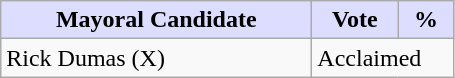<table class="wikitable">
<tr>
<th style="background:#ddf; width:200px;">Mayoral Candidate</th>
<th style="background:#ddf; width:50px;">Vote</th>
<th style="background:#ddf; width:30px;">%</th>
</tr>
<tr>
<td>Rick Dumas (X)</td>
<td colspan="2">Acclaimed</td>
</tr>
</table>
